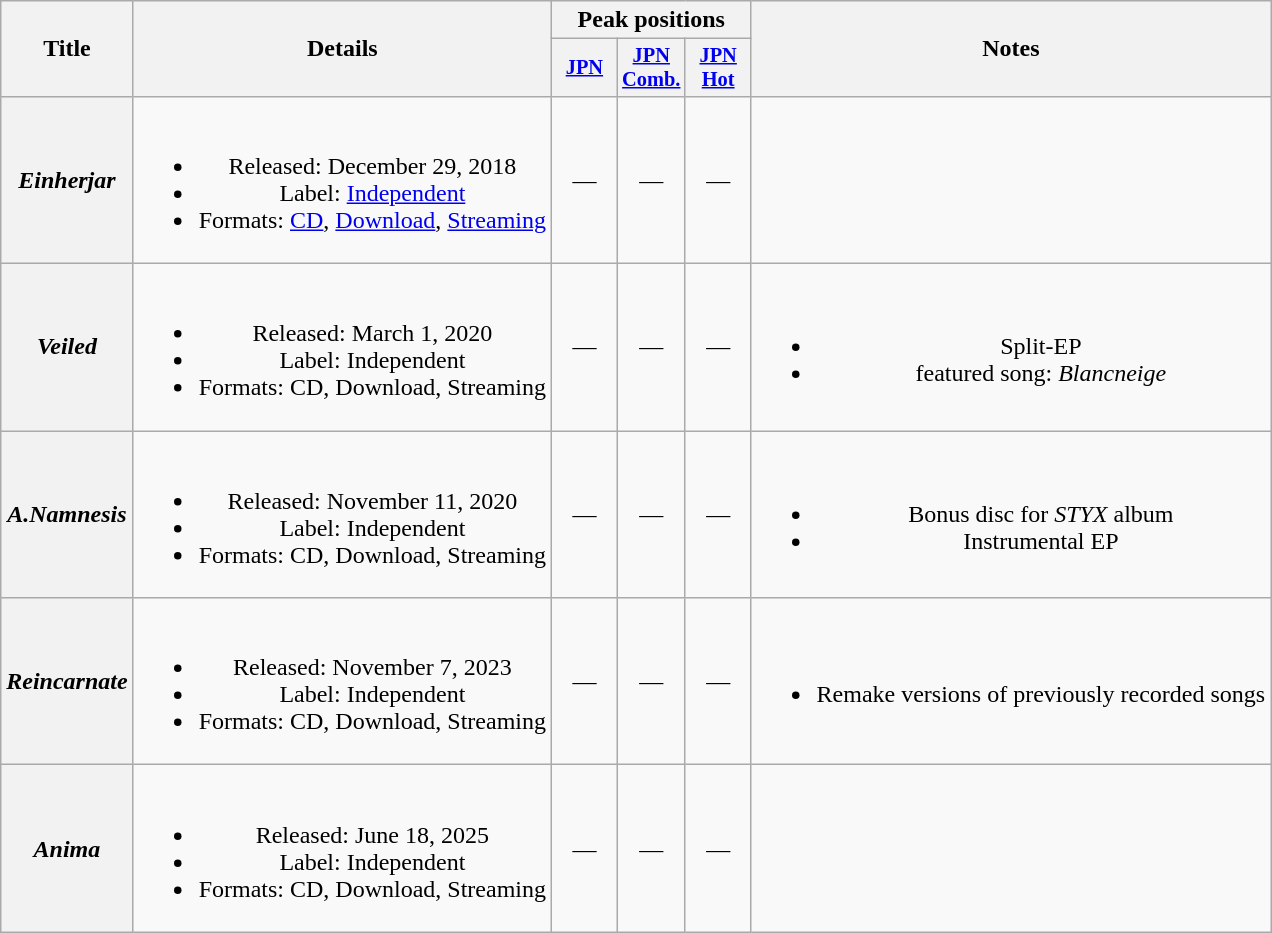<table class="wikitable plainrowheaders" style="text-align:center;">
<tr>
<th scope="col" rowspan="2">Title</th>
<th scope="col" rowspan="2">Details</th>
<th scope="col" colspan="3">Peak positions</th>
<th scope="col" rowspan="2">Notes</th>
</tr>
<tr>
<th scope="col" style="width:2.75em;font-size:85%;"><a href='#'>JPN</a></th>
<th scope="col" style="width:2.75em;font-size:85%;"><a href='#'>JPN<br>Comb.</a></th>
<th scope="col" style="width:2.75em;font-size:85%;"><a href='#'>JPN<br>Hot</a><br></th>
</tr>
<tr>
<th scope="row"><em>Einherjar</em></th>
<td><br><ul><li>Released: December 29, 2018</li><li>Label: <a href='#'>Independent</a></li><li>Formats: <a href='#'>CD</a>, <a href='#'>Download</a>, <a href='#'>Streaming</a></li></ul></td>
<td>—</td>
<td>—</td>
<td>—</td>
<td></td>
</tr>
<tr>
<th scope="row"><em>Veiled</em></th>
<td><br><ul><li>Released: March 1, 2020</li><li>Label: Independent</li><li>Formats: CD, Download, Streaming</li></ul></td>
<td>—</td>
<td>—</td>
<td>—</td>
<td><br><ul><li>Split-EP</li><li>featured song: <em>Blancneige</em></li></ul></td>
</tr>
<tr>
<th scope="row"><em>A.Namnesis</em></th>
<td><br><ul><li>Released: November 11, 2020</li><li>Label: Independent</li><li>Formats: CD, Download, Streaming</li></ul></td>
<td>—</td>
<td>—</td>
<td>—</td>
<td><br><ul><li>Bonus disc for <em>STYX</em> album</li><li>Instrumental EP</li></ul></td>
</tr>
<tr>
<th scope="row"><em>Reincarnate</em></th>
<td><br><ul><li>Released: November 7, 2023</li><li>Label: Independent</li><li>Formats: CD, Download, Streaming</li></ul></td>
<td>—</td>
<td>—</td>
<td>—</td>
<td><br><ul><li>Remake versions of previously recorded songs</li></ul></td>
</tr>
<tr>
<th scope="row"><em>Anima</em></th>
<td><br><ul><li>Released: June 18, 2025</li><li>Label: Independent</li><li>Formats: CD, Download, Streaming</li></ul></td>
<td>—</td>
<td>—</td>
<td>—</td>
<td></td>
</tr>
</table>
